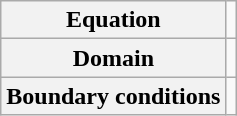<table class="wikitable" style="margin-left:1.5em;">
<tr>
<th scope="row">Equation</th>
<td></td>
</tr>
<tr>
<th scope="row">Domain</th>
<td></td>
</tr>
<tr>
<th scope="row">Boundary conditions</th>
<td></td>
</tr>
</table>
